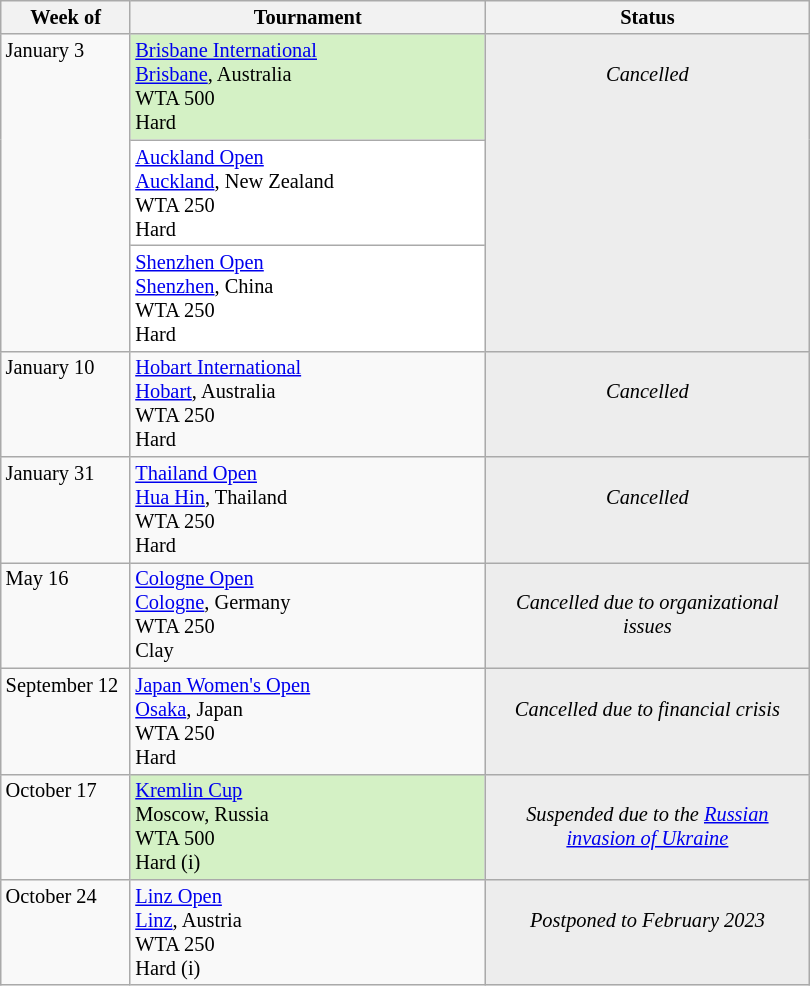<table class="wikitable nowrap" style=font-size:85%>
<tr>
<th width=80>Week of</th>
<th width=230>Tournament</th>
<th width=210>Status</th>
</tr>
<tr style="vertical-align:top">
<td rowspan="3">January 3</td>
<td style="background:#D4F1C5;"><a href='#'>Brisbane International</a><br> <a href='#'>Brisbane</a>, Australia<br>WTA 500<br>Hard</td>
<td rowspan="3" style="text-align:center; background:#ededed"><br><em>Cancelled</em></td>
</tr>
<tr style="vertical-align:top">
<td style="background:#fff;"><a href='#'>Auckland Open</a><br> <a href='#'>Auckland</a>, New Zealand<br>WTA 250<br>Hard</td>
</tr>
<tr style="vertical-align:top">
<td style="background:#fff;"><a href='#'>Shenzhen Open</a><br> <a href='#'>Shenzhen</a>, China<br>WTA 250<br>Hard</td>
</tr>
<tr style="vertical-align:top">
<td rowspan="1">January 10</td>
<td><a href='#'>Hobart International</a><br> <a href='#'>Hobart</a>, Australia<br>WTA 250<br>Hard</td>
<td rowspan="1" style="text-align:center; background:#ededed"><br><em>Cancelled</em></td>
</tr>
<tr style="vertical-align:top">
<td rowspan="1">January 31</td>
<td><a href='#'>Thailand Open</a><br> <a href='#'>Hua Hin</a>, Thailand<br>WTA 250<br>Hard</td>
<td rowspan="1" style="text-align:center; background:#ededed"><br><em>Cancelled</em></td>
</tr>
<tr style="vertical-align:top">
<td rowspan="1">May 16</td>
<td><a href='#'>Cologne Open</a><br> <a href='#'>Cologne</a>, Germany<br>WTA 250<br>Clay</td>
<td rowspan="1" style="text-align:center; background:#ededed"><br><em>Cancelled due to organizational issues</em></td>
</tr>
<tr style="vertical-align:top">
<td rowspan="1">September 12</td>
<td><a href='#'>Japan Women's Open</a><br> <a href='#'>Osaka</a>, Japan<br>WTA 250<br>Hard</td>
<td rowspan="1" style="text-align:center; background:#ededed"><br><em>Cancelled due to financial crisis</em></td>
</tr>
<tr style="vertical-align:top">
<td rowspan="1">October 17</td>
<td style="background:#d4f1c5;"><a href='#'>Kremlin Cup</a><br>Moscow, Russia<br>WTA 500<br>Hard (i)</td>
<td style="text-align:center; background:#ededed"><br><em>Suspended due to the <a href='#'>Russian invasion of Ukraine</a></em></td>
</tr>
<tr style="vertical-align:top">
<td rowspan="1">October 24</td>
<td><a href='#'>Linz Open</a><br> <a href='#'>Linz</a>, Austria<br>WTA 250<br>Hard (i)</td>
<td rowspan="1" style="text-align:center; background:#ededed"><br><em>Postponed to February 2023</em></td>
</tr>
</table>
